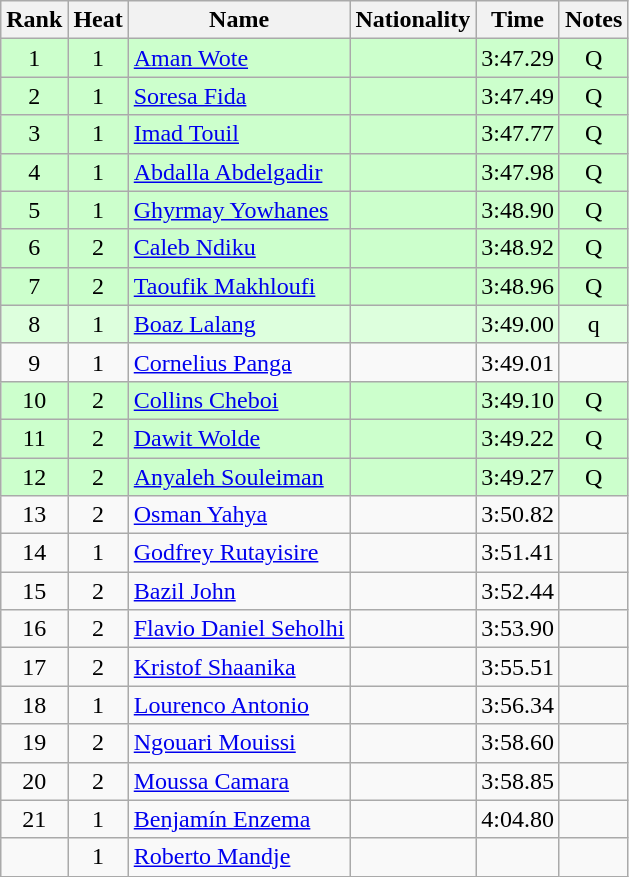<table class="wikitable sortable" style="text-align:center">
<tr>
<th>Rank</th>
<th>Heat</th>
<th>Name</th>
<th>Nationality</th>
<th>Time</th>
<th>Notes</th>
</tr>
<tr bgcolor=ccffcc>
<td>1</td>
<td>1</td>
<td align=left><a href='#'>Aman Wote</a></td>
<td align=left></td>
<td>3:47.29</td>
<td>Q</td>
</tr>
<tr bgcolor=ccffcc>
<td>2</td>
<td>1</td>
<td align=left><a href='#'>Soresa Fida</a></td>
<td align=left></td>
<td>3:47.49</td>
<td>Q</td>
</tr>
<tr bgcolor=ccffcc>
<td>3</td>
<td>1</td>
<td align=left><a href='#'>Imad Touil</a></td>
<td align=left></td>
<td>3:47.77</td>
<td>Q</td>
</tr>
<tr bgcolor=ccffcc>
<td>4</td>
<td>1</td>
<td align=left><a href='#'>Abdalla Abdelgadir</a></td>
<td align=left></td>
<td>3:47.98</td>
<td>Q</td>
</tr>
<tr bgcolor=ccffcc>
<td>5</td>
<td>1</td>
<td align=left><a href='#'>Ghyrmay Yowhanes</a></td>
<td align=left></td>
<td>3:48.90</td>
<td>Q</td>
</tr>
<tr bgcolor=ccffcc>
<td>6</td>
<td>2</td>
<td align=left><a href='#'>Caleb Ndiku</a></td>
<td align=left></td>
<td>3:48.92</td>
<td>Q</td>
</tr>
<tr bgcolor=ccffcc>
<td>7</td>
<td>2</td>
<td align=left><a href='#'>Taoufik Makhloufi</a></td>
<td align=left></td>
<td>3:48.96</td>
<td>Q</td>
</tr>
<tr bgcolor=ddffdd>
<td>8</td>
<td>1</td>
<td align=left><a href='#'>Boaz Lalang</a></td>
<td align=left></td>
<td>3:49.00</td>
<td>q</td>
</tr>
<tr>
<td>9</td>
<td>1</td>
<td align=left><a href='#'>Cornelius Panga</a></td>
<td align=left></td>
<td>3:49.01</td>
<td></td>
</tr>
<tr bgcolor=ccffcc>
<td>10</td>
<td>2</td>
<td align=left><a href='#'>Collins Cheboi</a></td>
<td align=left></td>
<td>3:49.10</td>
<td>Q</td>
</tr>
<tr bgcolor=ccffcc>
<td>11</td>
<td>2</td>
<td align=left><a href='#'>Dawit Wolde</a></td>
<td align=left></td>
<td>3:49.22</td>
<td>Q</td>
</tr>
<tr bgcolor=ccffcc>
<td>12</td>
<td>2</td>
<td align=left><a href='#'>Anyaleh Souleiman</a></td>
<td align=left></td>
<td>3:49.27</td>
<td>Q</td>
</tr>
<tr>
<td>13</td>
<td>2</td>
<td align=left><a href='#'>Osman Yahya</a></td>
<td align=left></td>
<td>3:50.82</td>
<td></td>
</tr>
<tr>
<td>14</td>
<td>1</td>
<td align=left><a href='#'>Godfrey Rutayisire</a></td>
<td align=left></td>
<td>3:51.41</td>
<td></td>
</tr>
<tr>
<td>15</td>
<td>2</td>
<td align=left><a href='#'>Bazil John</a></td>
<td align=left></td>
<td>3:52.44</td>
<td></td>
</tr>
<tr>
<td>16</td>
<td>2</td>
<td align=left><a href='#'>Flavio Daniel Seholhi</a></td>
<td align=left></td>
<td>3:53.90</td>
<td></td>
</tr>
<tr>
<td>17</td>
<td>2</td>
<td align=left><a href='#'>Kristof Shaanika</a></td>
<td align=left></td>
<td>3:55.51</td>
<td></td>
</tr>
<tr>
<td>18</td>
<td>1</td>
<td align=left><a href='#'>Lourenco Antonio</a></td>
<td align=left></td>
<td>3:56.34</td>
<td></td>
</tr>
<tr>
<td>19</td>
<td>2</td>
<td align=left><a href='#'>Ngouari Mouissi</a></td>
<td align=left></td>
<td>3:58.60</td>
<td></td>
</tr>
<tr>
<td>20</td>
<td>2</td>
<td align=left><a href='#'>Moussa Camara</a></td>
<td align=left></td>
<td>3:58.85</td>
<td></td>
</tr>
<tr>
<td>21</td>
<td>1</td>
<td align=left><a href='#'>Benjamín Enzema</a></td>
<td align=left></td>
<td>4:04.80</td>
<td></td>
</tr>
<tr>
<td></td>
<td>1</td>
<td align=left><a href='#'>Roberto Mandje</a></td>
<td align=left></td>
<td></td>
<td></td>
</tr>
</table>
